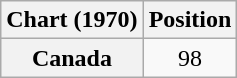<table class="wikitable plainrowheaders" style="text-align:center">
<tr>
<th>Chart (1970)</th>
<th>Position</th>
</tr>
<tr>
<th scope="row">Canada</th>
<td>98</td>
</tr>
</table>
